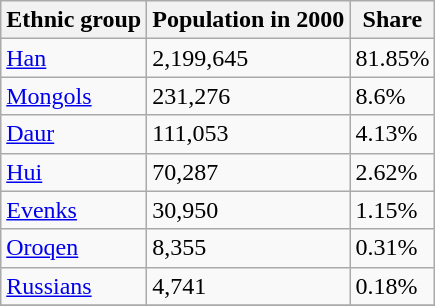<table class="wikitable">
<tr>
<th>Ethnic group</th>
<th>Population in 2000</th>
<th>Share</th>
</tr>
<tr>
<td><a href='#'>Han</a></td>
<td>2,199,645</td>
<td>81.85%</td>
</tr>
<tr>
<td><a href='#'>Mongols</a></td>
<td>231,276</td>
<td>8.6%</td>
</tr>
<tr>
<td><a href='#'>Daur</a></td>
<td>111,053</td>
<td>4.13%</td>
</tr>
<tr>
<td><a href='#'>Hui</a></td>
<td>70,287</td>
<td>2.62%</td>
</tr>
<tr>
<td><a href='#'>Evenks</a></td>
<td>30,950</td>
<td>1.15%</td>
</tr>
<tr>
<td><a href='#'>Oroqen</a></td>
<td>8,355</td>
<td>0.31%</td>
</tr>
<tr>
<td><a href='#'>Russians</a></td>
<td>4,741</td>
<td>0.18%</td>
</tr>
<tr>
</tr>
</table>
